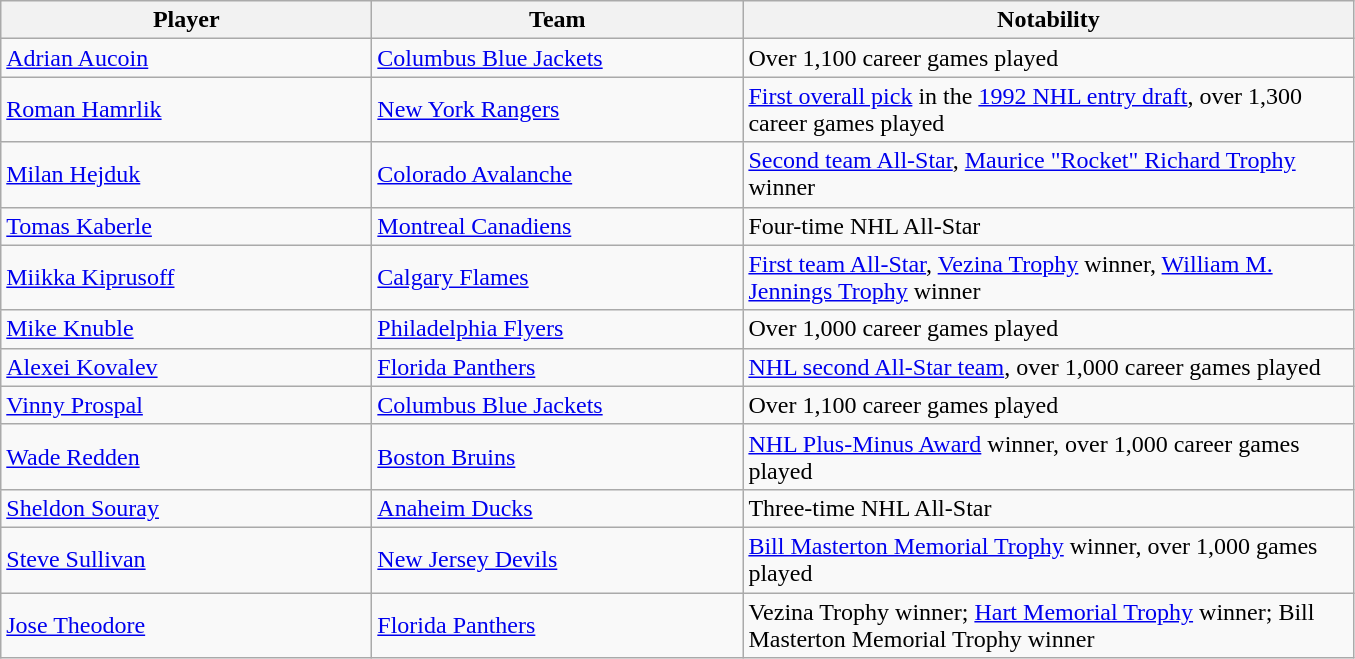<table class="wikitable">
<tr>
<th style="width:15em">Player</th>
<th style="width:15em">Team</th>
<th style="width:25em">Notability</th>
</tr>
<tr>
<td><a href='#'>Adrian Aucoin</a></td>
<td><a href='#'>Columbus Blue Jackets</a></td>
<td>Over 1,100 career games played</td>
</tr>
<tr>
<td><a href='#'>Roman Hamrlik</a></td>
<td><a href='#'>New York Rangers</a></td>
<td><a href='#'>First overall pick</a> in the <a href='#'>1992 NHL entry draft</a>, over 1,300 career games played</td>
</tr>
<tr>
<td><a href='#'>Milan Hejduk</a></td>
<td><a href='#'>Colorado Avalanche</a></td>
<td><a href='#'>Second team All-Star</a>, <a href='#'>Maurice "Rocket" Richard Trophy</a> winner</td>
</tr>
<tr>
<td><a href='#'>Tomas Kaberle</a></td>
<td><a href='#'>Montreal Canadiens</a></td>
<td>Four-time NHL All-Star</td>
</tr>
<tr>
<td><a href='#'>Miikka Kiprusoff</a></td>
<td><a href='#'>Calgary Flames</a></td>
<td><a href='#'>First team All-Star</a>, <a href='#'>Vezina Trophy</a> winner, <a href='#'>William M. Jennings Trophy</a> winner</td>
</tr>
<tr>
<td><a href='#'>Mike Knuble</a></td>
<td><a href='#'>Philadelphia Flyers</a></td>
<td>Over 1,000 career games played</td>
</tr>
<tr>
<td><a href='#'>Alexei Kovalev</a></td>
<td><a href='#'>Florida Panthers</a></td>
<td><a href='#'>NHL second All-Star team</a>, over 1,000 career games played</td>
</tr>
<tr>
<td><a href='#'>Vinny Prospal</a></td>
<td><a href='#'>Columbus Blue Jackets</a></td>
<td>Over 1,100 career games played</td>
</tr>
<tr>
<td><a href='#'>Wade Redden</a></td>
<td><a href='#'>Boston Bruins</a></td>
<td><a href='#'>NHL Plus-Minus Award</a> winner, over 1,000 career games played</td>
</tr>
<tr>
<td><a href='#'>Sheldon Souray</a></td>
<td><a href='#'>Anaheim Ducks</a></td>
<td>Three-time NHL All-Star</td>
</tr>
<tr>
<td><a href='#'>Steve Sullivan</a></td>
<td><a href='#'>New Jersey Devils</a></td>
<td><a href='#'>Bill Masterton Memorial Trophy</a> winner, over 1,000 games played</td>
</tr>
<tr>
<td><a href='#'>Jose Theodore</a></td>
<td><a href='#'>Florida Panthers</a></td>
<td>Vezina Trophy winner; <a href='#'>Hart Memorial Trophy</a> winner; Bill Masterton Memorial Trophy winner</td>
</tr>
</table>
